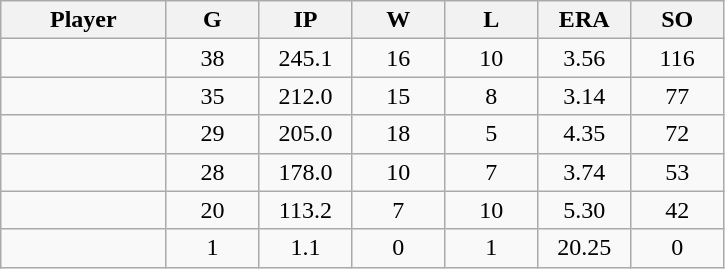<table class="wikitable sortable">
<tr>
<th bgcolor="#DDDDFF" width="16%">Player</th>
<th bgcolor="#DDDDFF" width="9%">G</th>
<th bgcolor="#DDDDFF" width="9%">IP</th>
<th bgcolor="#DDDDFF" width="9%">W</th>
<th bgcolor="#DDDDFF" width="9%">L</th>
<th bgcolor="#DDDDFF" width="9%">ERA</th>
<th bgcolor="#DDDDFF" width="9%">SO</th>
</tr>
<tr align="center">
<td></td>
<td>38</td>
<td>245.1</td>
<td>16</td>
<td>10</td>
<td>3.56</td>
<td>116</td>
</tr>
<tr align="center">
<td></td>
<td>35</td>
<td>212.0</td>
<td>15</td>
<td>8</td>
<td>3.14</td>
<td>77</td>
</tr>
<tr align="center">
<td></td>
<td>29</td>
<td>205.0</td>
<td>18</td>
<td>5</td>
<td>4.35</td>
<td>72</td>
</tr>
<tr align="center">
<td></td>
<td>28</td>
<td>178.0</td>
<td>10</td>
<td>7</td>
<td>3.74</td>
<td>53</td>
</tr>
<tr align="center">
<td></td>
<td>20</td>
<td>113.2</td>
<td>7</td>
<td>10</td>
<td>5.30</td>
<td>42</td>
</tr>
<tr align="center">
<td></td>
<td>1</td>
<td>1.1</td>
<td>0</td>
<td>1</td>
<td>20.25</td>
<td>0</td>
</tr>
</table>
